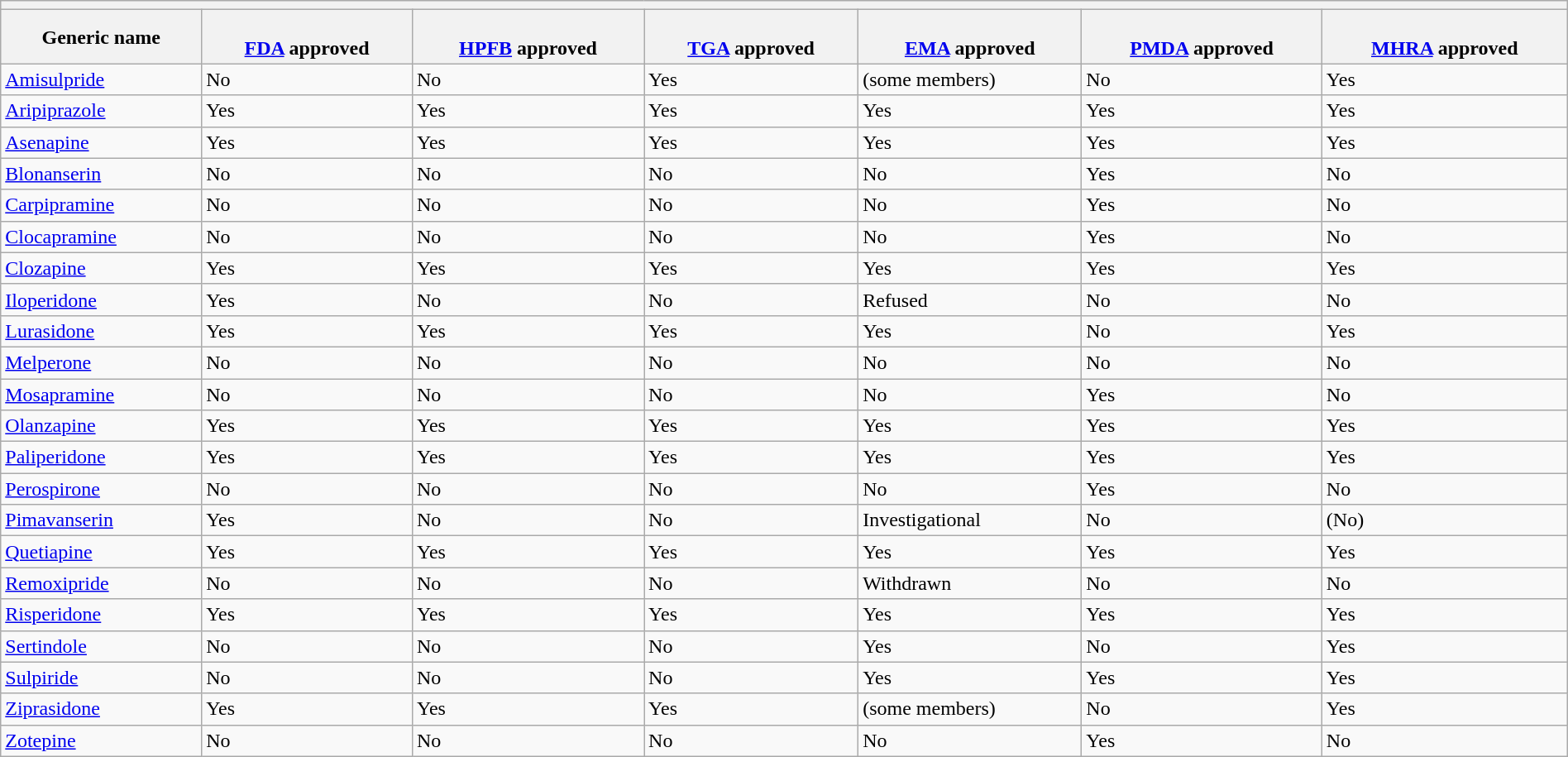<table class="wikitable collapsible collapsed" style="width:100%">
<tr>
<th colspan=15></th>
</tr>
<tr>
<th>Generic name</th>
<th><br><a href='#'>FDA</a> approved</th>
<th><br><a href='#'>HPFB</a> approved</th>
<th><br><a href='#'>TGA</a> approved</th>
<th><br><a href='#'>EMA</a> approved</th>
<th><br><a href='#'>PMDA</a> approved</th>
<th><br><a href='#'>MHRA</a> approved</th>
</tr>
<tr>
<td><a href='#'>Amisulpride</a></td>
<td>No</td>
<td>No</td>
<td>Yes</td>
<td>(some members)</td>
<td>No</td>
<td>Yes</td>
</tr>
<tr>
<td><a href='#'>Aripiprazole</a></td>
<td>Yes</td>
<td>Yes</td>
<td>Yes</td>
<td>Yes</td>
<td>Yes</td>
<td>Yes</td>
</tr>
<tr>
<td><a href='#'>Asenapine</a></td>
<td>Yes</td>
<td>Yes</td>
<td>Yes</td>
<td>Yes</td>
<td>Yes</td>
<td>Yes</td>
</tr>
<tr>
<td><a href='#'>Blonanserin</a></td>
<td>No</td>
<td>No</td>
<td>No</td>
<td>No</td>
<td>Yes</td>
<td>No</td>
</tr>
<tr>
<td><a href='#'>Carpipramine</a></td>
<td>No</td>
<td>No</td>
<td>No</td>
<td>No</td>
<td>Yes</td>
<td>No</td>
</tr>
<tr>
<td><a href='#'>Clocapramine</a></td>
<td>No</td>
<td>No</td>
<td>No</td>
<td>No</td>
<td>Yes</td>
<td>No</td>
</tr>
<tr>
<td><a href='#'>Clozapine</a></td>
<td>Yes</td>
<td>Yes</td>
<td>Yes</td>
<td>Yes</td>
<td>Yes</td>
<td>Yes</td>
</tr>
<tr>
<td><a href='#'>Iloperidone</a></td>
<td>Yes</td>
<td>No</td>
<td>No</td>
<td>Refused</td>
<td>No</td>
<td>No</td>
</tr>
<tr>
<td><a href='#'>Lurasidone</a></td>
<td>Yes</td>
<td>Yes</td>
<td>Yes</td>
<td>Yes</td>
<td>No</td>
<td>Yes</td>
</tr>
<tr>
<td><a href='#'>Melperone</a></td>
<td>No</td>
<td>No</td>
<td>No</td>
<td>No</td>
<td>No</td>
<td>No</td>
</tr>
<tr>
<td><a href='#'>Mosapramine</a></td>
<td>No</td>
<td>No</td>
<td>No</td>
<td>No</td>
<td>Yes</td>
<td>No</td>
</tr>
<tr>
<td><a href='#'>Olanzapine</a></td>
<td>Yes</td>
<td>Yes</td>
<td>Yes</td>
<td>Yes</td>
<td>Yes</td>
<td>Yes</td>
</tr>
<tr>
<td><a href='#'>Paliperidone</a></td>
<td>Yes</td>
<td>Yes</td>
<td>Yes</td>
<td>Yes</td>
<td>Yes</td>
<td>Yes</td>
</tr>
<tr>
<td><a href='#'>Perospirone</a></td>
<td>No</td>
<td>No</td>
<td>No</td>
<td>No</td>
<td>Yes</td>
<td>No</td>
</tr>
<tr>
<td><a href='#'>Pimavanserin</a></td>
<td>Yes</td>
<td>No</td>
<td>No</td>
<td>Investigational</td>
<td>No</td>
<td>(No)</td>
</tr>
<tr>
<td><a href='#'>Quetiapine</a></td>
<td>Yes</td>
<td>Yes</td>
<td>Yes</td>
<td>Yes</td>
<td>Yes</td>
<td>Yes</td>
</tr>
<tr>
<td><a href='#'>Remoxipride</a></td>
<td>No</td>
<td>No</td>
<td>No</td>
<td>Withdrawn</td>
<td>No</td>
<td>No</td>
</tr>
<tr>
<td><a href='#'>Risperidone</a></td>
<td>Yes</td>
<td>Yes</td>
<td>Yes</td>
<td>Yes</td>
<td>Yes</td>
<td>Yes</td>
</tr>
<tr>
<td><a href='#'>Sertindole</a></td>
<td>No</td>
<td>No</td>
<td>No</td>
<td>Yes</td>
<td>No</td>
<td>Yes</td>
</tr>
<tr>
<td><a href='#'>Sulpiride</a></td>
<td>No</td>
<td>No</td>
<td>No</td>
<td>Yes</td>
<td>Yes</td>
<td>Yes</td>
</tr>
<tr>
<td><a href='#'>Ziprasidone</a></td>
<td>Yes</td>
<td>Yes</td>
<td>Yes</td>
<td>(some members)</td>
<td>No</td>
<td>Yes</td>
</tr>
<tr>
<td><a href='#'>Zotepine</a></td>
<td>No</td>
<td>No</td>
<td>No</td>
<td>No</td>
<td>Yes</td>
<td>No</td>
</tr>
</table>
